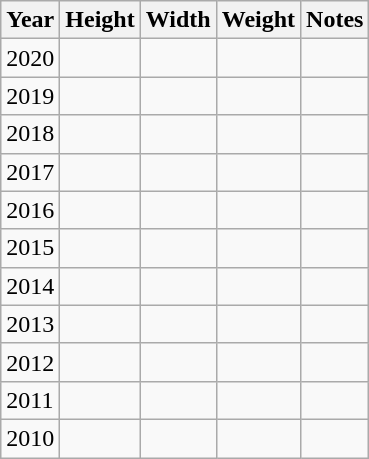<table class="wikitable">
<tr>
<th>Year</th>
<th>Height</th>
<th>Width</th>
<th>Weight</th>
<th>Notes</th>
</tr>
<tr>
<td>2020</td>
<td></td>
<td></td>
<td></td>
<td></td>
</tr>
<tr>
<td>2019</td>
<td></td>
<td></td>
<td></td>
<td></td>
</tr>
<tr>
<td>2018</td>
<td></td>
<td></td>
<td></td>
<td></td>
</tr>
<tr>
<td>2017</td>
<td></td>
<td></td>
<td></td>
<td></td>
</tr>
<tr>
<td>2016</td>
<td></td>
<td></td>
<td></td>
<td></td>
</tr>
<tr>
<td>2015</td>
<td></td>
<td></td>
<td></td>
<td></td>
</tr>
<tr>
<td>2014</td>
<td></td>
<td></td>
<td></td>
<td></td>
</tr>
<tr>
<td>2013</td>
<td></td>
<td></td>
<td></td>
<td></td>
</tr>
<tr>
<td>2012</td>
<td></td>
<td></td>
<td></td>
<td></td>
</tr>
<tr>
<td>2011</td>
<td></td>
<td></td>
<td></td>
<td></td>
</tr>
<tr>
<td>2010</td>
<td></td>
<td></td>
<td></td>
<td></td>
</tr>
</table>
